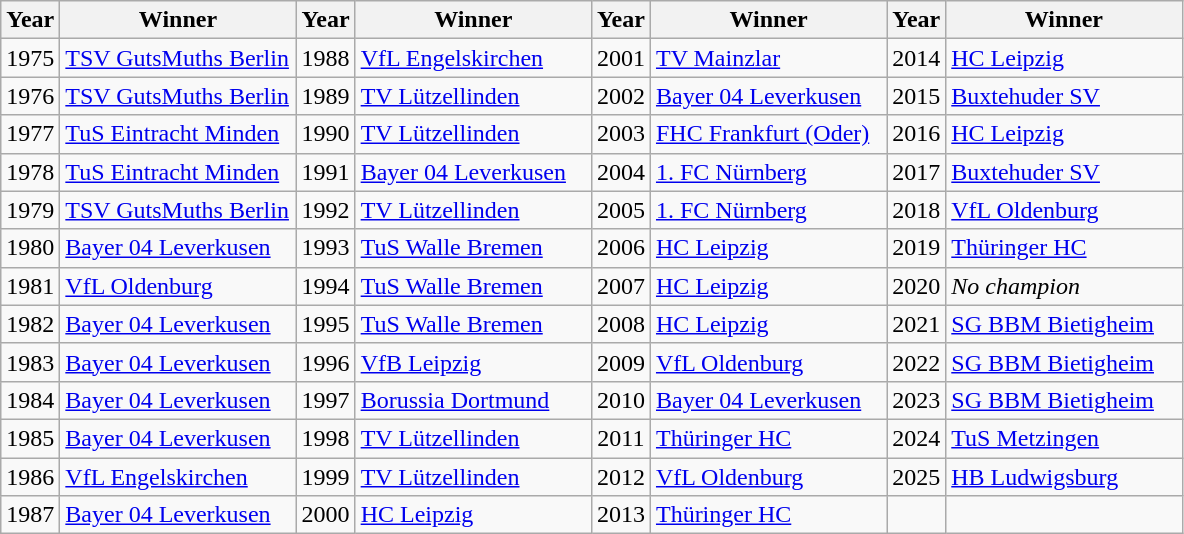<table class="wikitable" style="text-align:center">
<tr>
<th>Year</th>
<th width="20%">Winner</th>
<th>Year</th>
<th width="20%">Winner</th>
<th>Year</th>
<th width="20%">Winner</th>
<th>Year</th>
<th width="20%">Winner</th>
</tr>
<tr>
<td>1975</td>
<td style="text-align:left;"><a href='#'>TSV GutsMuths Berlin</a></td>
<td>1988</td>
<td style="text-align:left;"><a href='#'>VfL Engelskirchen</a></td>
<td>2001</td>
<td style="text-align:left;"><a href='#'>TV Mainzlar</a></td>
<td>2014</td>
<td style="text-align:left;"><a href='#'>HC Leipzig</a></td>
</tr>
<tr>
<td>1976</td>
<td style="text-align:left;"><a href='#'>TSV GutsMuths Berlin</a></td>
<td>1989</td>
<td style="text-align:left;"><a href='#'>TV Lützellinden</a></td>
<td>2002</td>
<td style="text-align:left;"><a href='#'>Bayer 04 Leverkusen</a></td>
<td>2015</td>
<td style="text-align:left;"><a href='#'>Buxtehuder SV</a></td>
</tr>
<tr>
<td>1977</td>
<td style="text-align:left;"><a href='#'>TuS Eintracht Minden</a></td>
<td>1990</td>
<td style="text-align:left;"><a href='#'>TV Lützellinden</a></td>
<td>2003</td>
<td style="text-align:left;"><a href='#'>FHC Frankfurt (Oder)</a></td>
<td>2016</td>
<td style="text-align:left;"><a href='#'>HC Leipzig</a></td>
</tr>
<tr>
<td>1978</td>
<td style="text-align:left;"><a href='#'>TuS Eintracht Minden</a></td>
<td>1991</td>
<td style="text-align:left;"><a href='#'>Bayer 04 Leverkusen</a></td>
<td>2004</td>
<td style="text-align:left;"><a href='#'>1. FC Nürnberg</a></td>
<td>2017</td>
<td style="text-align:left;"><a href='#'>Buxtehuder SV</a></td>
</tr>
<tr>
<td>1979</td>
<td style="text-align:left;"><a href='#'>TSV GutsMuths Berlin</a></td>
<td>1992</td>
<td style="text-align:left;"><a href='#'>TV Lützellinden</a></td>
<td>2005</td>
<td style="text-align:left;"><a href='#'>1. FC Nürnberg</a></td>
<td>2018</td>
<td style="text-align:left;"><a href='#'>VfL Oldenburg</a></td>
</tr>
<tr>
<td>1980</td>
<td style="text-align:left;"><a href='#'>Bayer 04 Leverkusen</a></td>
<td>1993</td>
<td style="text-align:left;"><a href='#'>TuS Walle Bremen</a></td>
<td>2006</td>
<td style="text-align:left;"><a href='#'>HC Leipzig</a></td>
<td>2019</td>
<td style="text-align:left;"><a href='#'>Thüringer HC</a></td>
</tr>
<tr>
<td>1981</td>
<td style="text-align:left;"><a href='#'>VfL Oldenburg</a></td>
<td>1994</td>
<td style="text-align:left;"><a href='#'>TuS Walle Bremen</a></td>
<td>2007</td>
<td style="text-align:left;"><a href='#'>HC Leipzig</a></td>
<td>2020</td>
<td style="text-align:left;"><em>No champion</em></td>
</tr>
<tr>
<td>1982</td>
<td style="text-align:left;"><a href='#'>Bayer 04 Leverkusen</a></td>
<td>1995</td>
<td style="text-align:left;"><a href='#'>TuS Walle Bremen</a></td>
<td>2008</td>
<td style="text-align:left;"><a href='#'>HC Leipzig</a></td>
<td>2021</td>
<td style="text-align:left;"><a href='#'>SG BBM Bietigheim</a></td>
</tr>
<tr>
<td>1983</td>
<td style="text-align:left;"><a href='#'>Bayer 04 Leverkusen</a></td>
<td>1996</td>
<td style="text-align:left;"><a href='#'>VfB Leipzig</a></td>
<td>2009</td>
<td style="text-align:left;"><a href='#'>VfL Oldenburg</a></td>
<td>2022</td>
<td style="text-align:left;"><a href='#'>SG BBM Bietigheim</a></td>
</tr>
<tr>
<td>1984</td>
<td style="text-align:left;"><a href='#'>Bayer 04 Leverkusen</a></td>
<td>1997</td>
<td style="text-align:left;"><a href='#'>Borussia Dortmund</a></td>
<td>2010</td>
<td style="text-align:left;"><a href='#'>Bayer 04 Leverkusen</a></td>
<td>2023</td>
<td style="text-align:left;"><a href='#'>SG BBM Bietigheim</a></td>
</tr>
<tr>
<td>1985</td>
<td style="text-align:left;"><a href='#'>Bayer 04 Leverkusen</a></td>
<td>1998</td>
<td style="text-align:left;"><a href='#'>TV Lützellinden</a></td>
<td>2011</td>
<td style="text-align:left;"><a href='#'>Thüringer HC</a></td>
<td>2024</td>
<td style="text-align:left;"><a href='#'>TuS Metzingen</a></td>
</tr>
<tr>
<td>1986</td>
<td style="text-align:left;"><a href='#'>VfL Engelskirchen</a></td>
<td>1999</td>
<td style="text-align:left;"><a href='#'>TV Lützellinden</a></td>
<td>2012</td>
<td style="text-align:left;"><a href='#'>VfL Oldenburg</a></td>
<td>2025</td>
<td style="text-align:left;"><a href='#'>HB Ludwigsburg</a></td>
</tr>
<tr>
<td>1987</td>
<td style="text-align:left;"><a href='#'>Bayer 04 Leverkusen</a></td>
<td>2000</td>
<td style="text-align:left;"><a href='#'>HC Leipzig</a></td>
<td>2013</td>
<td style="text-align:left;"><a href='#'>Thüringer HC</a></td>
<td></td>
<td style="text-align:left;"></td>
</tr>
</table>
